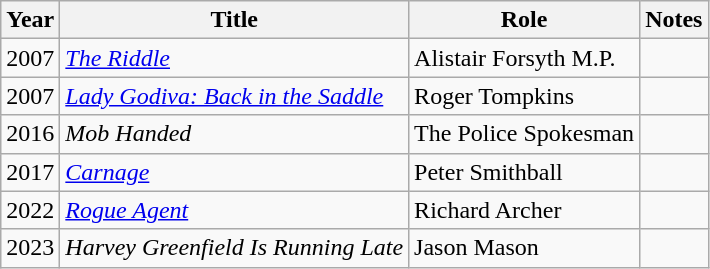<table class="wikitable">
<tr>
<th>Year</th>
<th>Title</th>
<th>Role</th>
<th>Notes</th>
</tr>
<tr>
<td>2007</td>
<td><em><a href='#'>The Riddle</a></em></td>
<td>Alistair Forsyth M.P.</td>
<td></td>
</tr>
<tr>
<td>2007</td>
<td><em><a href='#'>Lady Godiva: Back in the Saddle</a></em></td>
<td>Roger Tompkins</td>
<td></td>
</tr>
<tr>
<td>2016</td>
<td><em>Mob Handed</em></td>
<td>The Police Spokesman</td>
<td></td>
</tr>
<tr>
<td>2017</td>
<td><em><a href='#'>Carnage</a></em></td>
<td>Peter Smithball</td>
<td></td>
</tr>
<tr>
<td>2022</td>
<td><em><a href='#'>Rogue Agent</a></em></td>
<td>Richard Archer</td>
<td></td>
</tr>
<tr>
<td>2023</td>
<td><em>Harvey Greenfield Is Running Late</em></td>
<td>Jason Mason</td>
<td></td>
</tr>
</table>
